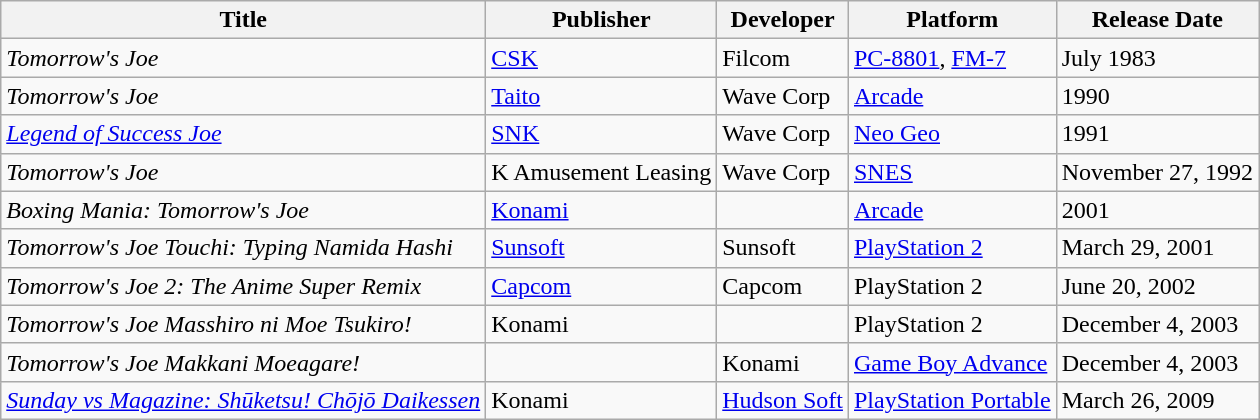<table class="wikitable">
<tr>
<th>Title</th>
<th>Publisher</th>
<th>Developer</th>
<th>Platform</th>
<th>Release Date</th>
</tr>
<tr>
<td><em>Tomorrow's Joe</em></td>
<td><a href='#'>CSK</a></td>
<td>Filcom</td>
<td><a href='#'>PC-8801</a>, <a href='#'>FM-7</a></td>
<td>July 1983</td>
</tr>
<tr>
<td><em>Tomorrow's Joe</em></td>
<td><a href='#'>Taito</a></td>
<td>Wave Corp</td>
<td><a href='#'>Arcade</a></td>
<td>1990</td>
</tr>
<tr>
<td><em><a href='#'>Legend of Success Joe</a></em></td>
<td><a href='#'>SNK</a></td>
<td>Wave Corp</td>
<td><a href='#'>Neo Geo</a></td>
<td>1991</td>
</tr>
<tr>
<td><em>Tomorrow's Joe</em></td>
<td>K Amusement Leasing</td>
<td>Wave Corp</td>
<td><a href='#'>SNES</a></td>
<td>November 27, 1992</td>
</tr>
<tr>
<td><em>Boxing Mania: Tomorrow's Joe</em></td>
<td><a href='#'>Konami</a></td>
<td></td>
<td><a href='#'>Arcade</a></td>
<td>2001</td>
</tr>
<tr>
<td><em>Tomorrow's Joe Touchi: Typing Namida Hashi</em></td>
<td><a href='#'>Sunsoft</a></td>
<td>Sunsoft</td>
<td><a href='#'>PlayStation 2</a></td>
<td>March 29, 2001</td>
</tr>
<tr>
<td><em>Tomorrow's Joe 2: The Anime Super Remix</em></td>
<td><a href='#'>Capcom</a></td>
<td>Capcom</td>
<td>PlayStation 2</td>
<td>June 20, 2002</td>
</tr>
<tr>
<td><em>Tomorrow's Joe Masshiro ni Moe Tsukiro!</em></td>
<td>Konami</td>
<td></td>
<td>PlayStation 2</td>
<td>December 4, 2003</td>
</tr>
<tr>
<td><em>Tomorrow's Joe Makkani Moeagare!</em></td>
<td></td>
<td>Konami</td>
<td><a href='#'>Game Boy Advance</a></td>
<td>December 4, 2003</td>
</tr>
<tr>
<td><em><a href='#'>Sunday vs Magazine: Shūketsu! Chōjō Daikessen</a></em></td>
<td>Konami</td>
<td><a href='#'>Hudson Soft</a></td>
<td><a href='#'>PlayStation Portable</a></td>
<td>March 26, 2009</td>
</tr>
</table>
